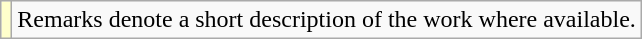<table class="wikitable">
<tr>
<td style="background:#FFFFCC;"></td>
<td>Remarks denote a short description of the work where available.</td>
</tr>
</table>
